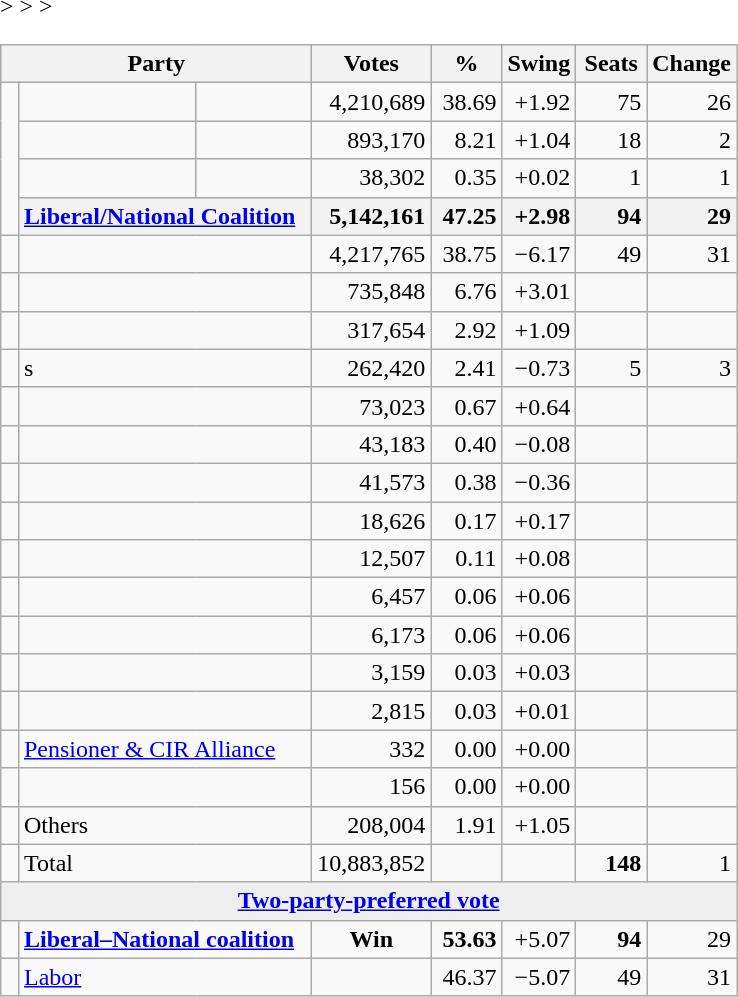<table class="wikitable">
<tr>
<th style="width:200px" colspan=3>Party</th>
<th style="width:70px; text-align:center;">Votes</th>
<th style="width:40px; text-align:center;">%</th>
<th style="width:40px; text-align:center;">Swing</th>
<th style="width:40px; text-align:center;">Seats</th>
<th style="width:40px; text-align:center;">Change</th>
</tr>
<tr>
<td rowspan=4> </td>
<td> </td>
<td></td>
<td style="text-align:right;">4,210,689</td>
<td style="text-align:right;">38.69</td>
<td style="text-align:right;">+1.92</td>
<td style="text-align:right;">75</td>
<td style="text-align:right;"> 26</td>
</tr>
<tr>
<td> </td>
<td></td>
<td style="text-align:right;">893,170</td>
<td style="text-align:right;">8.21</td>
<td style="text-align:right;">+1.04</td>
<td style="text-align:right;">18</td>
<td style="text-align:right;"> 2</td>
</tr>
<tr>
<td> </td>
<td></td>
<td style="text-align:right;">38,302</td>
<td style="text-align:right;">0.35</td>
<td style="text-align:right;">+0.02</td>
<td style="text-align:right;">1</td>
<td style="text-align:right;"> 1</td>
</tr>
<tr>
<th colspan="2" style="text-align:left;"><a href='#'>Liberal/National Coalition</a></th>
<th style="text-align:right;">5,142,161</th>
<th style="text-align:right;">47.25</th>
<th style="text-align:right;">+2.98</th>
<th style="text-align:right;">94</th>
<th style="text-align:right;"> 29</th>
</tr>
<tr>
<td> </td>
<td colspan=2></td>
<td style="text-align:right;">4,217,765</td>
<td style="text-align:right;">38.75</td>
<td style="text-align:right;">−6.17</td>
<td style="text-align:right;">49</td>
<td style="text-align:right;"> 31</td>
</tr>
<tr>
<td> </td>
<td colspan=2></td>
<td style="text-align:right;">735,848</td>
<td style="text-align:right;">6.76</td>
<td style="text-align:right;">+3.01</td>
<td style="text-align:right;"></td>
<td style="text-align:right;"></td>
</tr>
<tr>
<td> </td>
<td colspan=2></td>
<td style="text-align:right;">317,654</td>
<td style="text-align:right;">2.92</td>
<td style="text-align:right;">+1.09</td>
<td style="text-align:right;"></td>
<td style="text-align:right;"></td>
</tr>
<tr>
<td> </td>
<td colspan=2>s</td>
<td style="text-align:right;">262,420</td>
<td style="text-align:right;">2.41</td>
<td style="text-align:right;">−0.73</td>
<td style="text-align:right;">5</td>
<td style="text-align:right;"> 3</td>
</tr>
<tr <noinclude>>
<td> </td>
<td colspan=2></td>
<td style="text-align:right;">73,023</td>
<td style="text-align:right;">0.67</td>
<td style="text-align:right;">+0.64</td>
<td style="text-align:right;"></td>
<td style="text-align:right;"></td>
</tr>
<tr>
<td> </td>
<td colspan=2></td>
<td style="text-align:right;">43,183</td>
<td style="text-align:right;">0.40</td>
<td style="text-align:right;">−0.08</td>
<td style="text-align:right;"></td>
<td style="text-align:right;"></td>
</tr>
<tr>
<td> </td>
<td colspan=2></td>
<td style="text-align:right;">41,573</td>
<td style="text-align:right;">0.38</td>
<td style="text-align:right;">−0.36</td>
<td style="text-align:right;"></td>
<td style="text-align:right;"></td>
</tr>
<tr>
<td> </td>
<td colspan=2></td>
<td style="text-align:right;">18,626</td>
<td style="text-align:right;">0.17</td>
<td style="text-align:right;">+0.17</td>
<td style="text-align:right;"></td>
<td style="text-align:right;"></td>
</tr>
<tr>
<td> </td>
<td colspan=2></td>
<td style="text-align:right;">12,507</td>
<td style="text-align:right;">0.11</td>
<td style="text-align:right;">+0.08</td>
<td style="text-align:right;"></td>
<td style="text-align:right;"></td>
</tr>
<tr>
<td> </td>
<td colspan=2></td>
<td style="text-align:right;">6,457</td>
<td style="text-align:right;">0.06</td>
<td style="text-align:right;">+0.06</td>
<td style="text-align:right;"></td>
<td style="text-align:right;"></td>
</tr>
<tr>
<td> </td>
<td colspan=2></td>
<td style="text-align:right;">6,173</td>
<td style="text-align:right;">0.06</td>
<td style="text-align:right;">+0.06</td>
<td style="text-align:right;"></td>
<td style="text-align:right;"></td>
</tr>
<tr>
<td> </td>
<td colspan=2></td>
<td style="text-align:right;">3,159</td>
<td style="text-align:right;">0.03</td>
<td style="text-align:right;">+0.03</td>
<td style="text-align:right;"></td>
<td style="text-align:right;"></td>
</tr>
<tr>
<td> </td>
<td colspan=2></td>
<td style="text-align:right;">2,815</td>
<td style="text-align:right;">0.03</td>
<td style="text-align:right;">+0.01</td>
<td style="text-align:right;"></td>
<td style="text-align:right;"></td>
</tr>
<tr>
<td> </td>
<td colspan=2><a href='#'>Pensioner & CIR Alliance</a></td>
<td style="text-align:right;">332</td>
<td style="text-align:right;">0.00</td>
<td style="text-align:right;">+0.00</td>
<td style="text-align:right;"></td>
<td style="text-align:right;"></td>
</tr>
<tr>
<td> </td>
<td colspan=2></td>
<td style="text-align:right;">156</td>
<td style="text-align:right;">0.00</td>
<td style="text-align:right;">+0.00</td>
<td style="text-align:right;"></td>
<td style="text-align:right;"></td>
</tr>
<tr </noinclude><includeonly>>
<td></td>
<td colspan=2>Others</td>
<td style="text-align:right;">208,004</td>
<td style="text-align:right;">1.91</td>
<td style="text-align:right;">+1.05</td>
<td style="text-align:right;"></td>
<td style="text-align:right;"></td>
</tr>
<tr </includeonly>>
<td> </td>
<td colspan=2>Total</td>
<td style="text-align:right;">10,883,852</td>
<td style="text-align:right;"> </td>
<td style="text-align:right;"> </td>
<td style="text-align:right;"><strong>148</strong></td>
<td style="text-align:right;"> 1</td>
</tr>
<tr>
<td colspan="9"  style="text-align:center; background:#eee;"><strong><a href='#'>Two-party-preferred vote</a></strong></td>
</tr>
<tr>
<td> </td>
<td colspan=2><strong><a href='#'>Liberal–National coalition</a></strong></td>
<td style="text-align:center;"><strong>Win</strong></td>
<td style="text-align:right;"><strong>53.63</strong></td>
<td style="text-align:right;">+5.07</td>
<td style="text-align:right;"><strong>94</strong></td>
<td style="text-align:right;"> 29</td>
</tr>
<tr>
<td> </td>
<td colspan=2><a href='#'>Labor</a></td>
<td style="text-align:right;"> </td>
<td style="text-align:right;">46.37</td>
<td style="text-align:right;">−5.07</td>
<td style="text-align:right;">49</td>
<td style="text-align:right;"> 31</td>
</tr>
</table>
